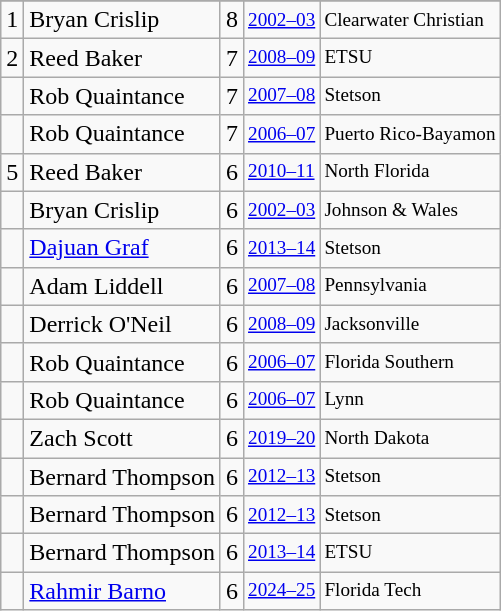<table class="wikitable">
<tr>
</tr>
<tr>
<td>1</td>
<td>Bryan Crislip</td>
<td>8</td>
<td style="font-size:80%;"><a href='#'>2002–03</a></td>
<td style="font-size:80%;">Clearwater Christian</td>
</tr>
<tr>
<td>2</td>
<td>Reed Baker</td>
<td>7</td>
<td style="font-size:80%;"><a href='#'>2008–09</a></td>
<td style="font-size:80%;">ETSU</td>
</tr>
<tr>
<td></td>
<td>Rob Quaintance</td>
<td>7</td>
<td style="font-size:80%;"><a href='#'>2007–08</a></td>
<td style="font-size:80%;">Stetson</td>
</tr>
<tr>
<td></td>
<td>Rob Quaintance</td>
<td>7</td>
<td style="font-size:80%;"><a href='#'>2006–07</a></td>
<td style="font-size:80%;">Puerto Rico-Bayamon</td>
</tr>
<tr>
<td>5</td>
<td>Reed Baker</td>
<td>6</td>
<td style="font-size:80%;"><a href='#'>2010–11</a></td>
<td style="font-size:80%;">North Florida</td>
</tr>
<tr>
<td></td>
<td>Bryan Crislip</td>
<td>6</td>
<td style="font-size:80%;"><a href='#'>2002–03</a></td>
<td style="font-size:80%;">Johnson & Wales</td>
</tr>
<tr>
<td></td>
<td><a href='#'>Dajuan Graf</a></td>
<td>6</td>
<td style="font-size:80%;"><a href='#'>2013–14</a></td>
<td style="font-size:80%;">Stetson</td>
</tr>
<tr>
<td></td>
<td>Adam Liddell</td>
<td>6</td>
<td style="font-size:80%;"><a href='#'>2007–08</a></td>
<td style="font-size:80%;">Pennsylvania</td>
</tr>
<tr>
<td></td>
<td>Derrick O'Neil</td>
<td>6</td>
<td style="font-size:80%;"><a href='#'>2008–09</a></td>
<td style="font-size:80%;">Jacksonville</td>
</tr>
<tr>
<td></td>
<td>Rob Quaintance</td>
<td>6</td>
<td style="font-size:80%;"><a href='#'>2006–07</a></td>
<td style="font-size:80%;">Florida Southern</td>
</tr>
<tr>
<td></td>
<td>Rob Quaintance</td>
<td>6</td>
<td style="font-size:80%;"><a href='#'>2006–07</a></td>
<td style="font-size:80%;">Lynn</td>
</tr>
<tr>
<td></td>
<td>Zach Scott</td>
<td>6</td>
<td style="font-size:80%;"><a href='#'>2019–20</a></td>
<td style="font-size:80%;">North Dakota</td>
</tr>
<tr>
<td></td>
<td>Bernard Thompson</td>
<td>6</td>
<td style="font-size:80%;"><a href='#'>2012–13</a></td>
<td style="font-size:80%;">Stetson</td>
</tr>
<tr>
<td></td>
<td>Bernard Thompson</td>
<td>6</td>
<td style="font-size:80%;"><a href='#'>2012–13</a></td>
<td style="font-size:80%;">Stetson</td>
</tr>
<tr>
<td></td>
<td>Bernard Thompson</td>
<td>6</td>
<td style="font-size:80%;"><a href='#'>2013–14</a></td>
<td style="font-size:80%;">ETSU</td>
</tr>
<tr>
<td></td>
<td><a href='#'>Rahmir Barno</a></td>
<td>6</td>
<td style="font-size:80%;"><a href='#'>2024–25</a></td>
<td style="font-size:80%;">Florida Tech</td>
</tr>
</table>
